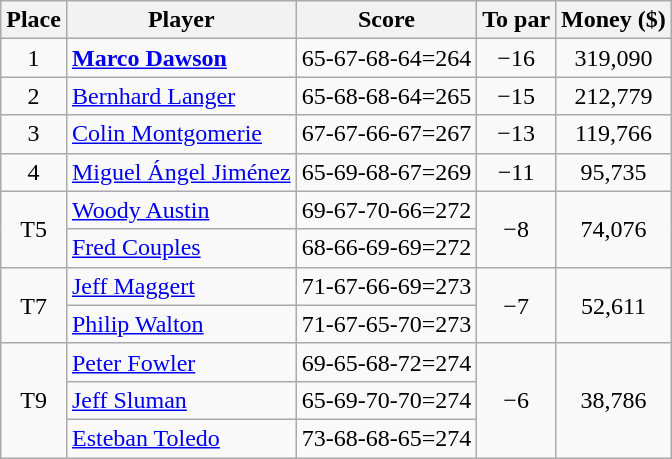<table class="wikitable">
<tr>
<th>Place</th>
<th>Player</th>
<th>Score</th>
<th>To par</th>
<th>Money ($)</th>
</tr>
<tr>
<td align="center">1</td>
<td> <strong><a href='#'>Marco Dawson</a></strong></td>
<td>65-67-68-64=264</td>
<td align="center">−16</td>
<td align="center">319,090</td>
</tr>
<tr>
<td align="center">2</td>
<td> <a href='#'>Bernhard Langer</a></td>
<td>65-68-68-64=265</td>
<td align="center">−15</td>
<td align="center">212,779</td>
</tr>
<tr>
<td align="center">3</td>
<td> <a href='#'>Colin Montgomerie</a></td>
<td>67-67-66-67=267</td>
<td align="center">−13</td>
<td align="center">119,766</td>
</tr>
<tr>
<td align="center">4</td>
<td> <a href='#'>Miguel Ángel Jiménez</a></td>
<td>65-69-68-67=269</td>
<td align="center">−11</td>
<td align="center">95,735</td>
</tr>
<tr>
<td rowspan="2" align="center">T5</td>
<td> <a href='#'>Woody Austin</a></td>
<td>69-67-70-66=272</td>
<td rowspan="2" align="center">−8</td>
<td rowspan="2" align="center">74,076</td>
</tr>
<tr>
<td> <a href='#'>Fred Couples</a></td>
<td>68-66-69-69=272</td>
</tr>
<tr>
<td rowspan="2" align="center">T7</td>
<td> <a href='#'>Jeff Maggert</a></td>
<td>71-67-66-69=273</td>
<td rowspan="2" align="center">−7</td>
<td rowspan="2" align="center">52,611</td>
</tr>
<tr>
<td> <a href='#'>Philip Walton</a></td>
<td>71-67-65-70=273</td>
</tr>
<tr>
<td rowspan="3" align="center">T9</td>
<td> <a href='#'>Peter Fowler</a></td>
<td>69-65-68-72=274</td>
<td rowspan="3" align="center">−6</td>
<td rowspan="3" align="center">38,786</td>
</tr>
<tr>
<td> <a href='#'>Jeff Sluman</a></td>
<td>65-69-70-70=274</td>
</tr>
<tr>
<td> <a href='#'>Esteban Toledo</a></td>
<td>73-68-68-65=274</td>
</tr>
</table>
